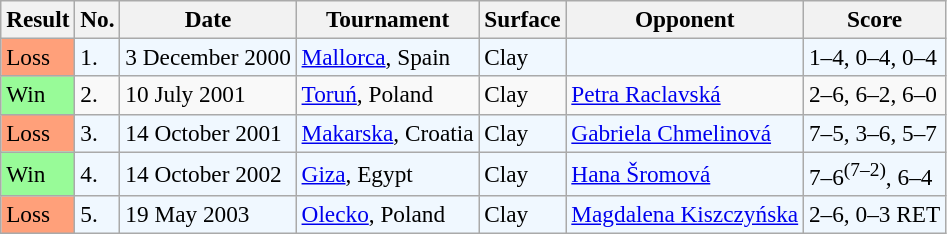<table class="sortable wikitable" style="font-size:97%">
<tr>
<th>Result</th>
<th>No.</th>
<th>Date</th>
<th>Tournament</th>
<th>Surface</th>
<th>Opponent</th>
<th class="unsortable">Score</th>
</tr>
<tr bgcolor="#f0f8ff">
<td style="background:#ffa07a;">Loss</td>
<td>1.</td>
<td>3 December 2000</td>
<td><a href='#'>Mallorca</a>, Spain</td>
<td>Clay</td>
<td></td>
<td>1–4, 0–4, 0–4</td>
</tr>
<tr>
<td style="background:#98fb98;">Win</td>
<td>2.</td>
<td>10 July 2001</td>
<td><a href='#'>Toruń</a>, Poland</td>
<td>Clay</td>
<td> <a href='#'>Petra Raclavská</a></td>
<td>2–6, 6–2, 6–0</td>
</tr>
<tr bgcolor="#f0f8ff">
<td style="background:#ffa07a;">Loss</td>
<td>3.</td>
<td>14 October 2001</td>
<td><a href='#'>Makarska</a>, Croatia</td>
<td>Clay</td>
<td> <a href='#'>Gabriela Chmelinová</a></td>
<td>7–5, 3–6, 5–7</td>
</tr>
<tr style="background:#f0f8ff;">
<td style="background:#98fb98;">Win</td>
<td>4.</td>
<td>14 October 2002</td>
<td><a href='#'>Giza</a>, Egypt</td>
<td>Clay</td>
<td> <a href='#'>Hana Šromová</a></td>
<td>7–6<sup>(7–2)</sup>, 6–4</td>
</tr>
<tr bgcolor="#f0f8ff">
<td style="background:#ffa07a;">Loss</td>
<td>5.</td>
<td>19 May 2003</td>
<td><a href='#'>Olecko</a>, Poland</td>
<td>Clay</td>
<td> <a href='#'>Magdalena Kiszczyńska</a></td>
<td>2–6, 0–3 RET</td>
</tr>
</table>
